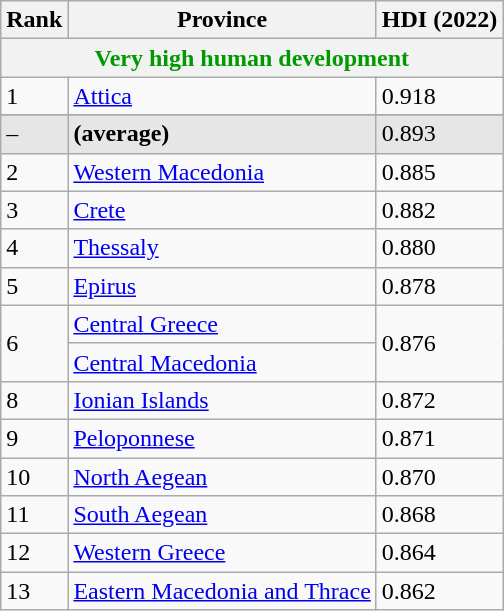<table class="wikitable sortable">
<tr>
<th>Rank</th>
<th>Province</th>
<th>HDI (2022)</th>
</tr>
<tr>
<th colspan="3" style="color:#090;">Very high human development</th>
</tr>
<tr>
<td>1</td>
<td style="text-align:left"><a href='#'>Attica</a></td>
<td>0.918</td>
</tr>
<tr>
</tr>
<tr style="background:#e6e6e6">
<td>–</td>
<td style="text-align:left"><strong> (average)</strong></td>
<td>0.893</td>
</tr>
<tr>
<td>2</td>
<td style="text-align:left"><a href='#'>Western Macedonia</a></td>
<td>0.885</td>
</tr>
<tr>
<td>3</td>
<td style="text-align:left"><a href='#'>Crete</a></td>
<td>0.882</td>
</tr>
<tr>
<td>4</td>
<td style="text-align:left"><a href='#'>Thessaly</a></td>
<td>0.880</td>
</tr>
<tr>
<td>5</td>
<td style="text-align:left"><a href='#'>Epirus</a></td>
<td>0.878</td>
</tr>
<tr>
<td rowspan="2">6</td>
<td style="text-align:left"><a href='#'>Central Greece</a></td>
<td rowspan="2">0.876</td>
</tr>
<tr>
<td style="text-align:left"><a href='#'>Central Macedonia</a></td>
</tr>
<tr>
<td>8</td>
<td style="text-align:left"><a href='#'>Ionian Islands</a></td>
<td>0.872</td>
</tr>
<tr>
<td>9</td>
<td style="text-align:left"><a href='#'>Peloponnese</a></td>
<td>0.871</td>
</tr>
<tr>
<td>10</td>
<td style="text-align:left"><a href='#'>North Aegean</a></td>
<td>0.870</td>
</tr>
<tr>
<td>11</td>
<td style="text-align:left"><a href='#'>South Aegean</a></td>
<td>0.868</td>
</tr>
<tr>
<td>12</td>
<td style="text-align:left"><a href='#'>Western Greece</a></td>
<td>0.864</td>
</tr>
<tr>
<td>13</td>
<td style="text-align:left"><a href='#'>Eastern Macedonia and Thrace</a></td>
<td>0.862</td>
</tr>
</table>
